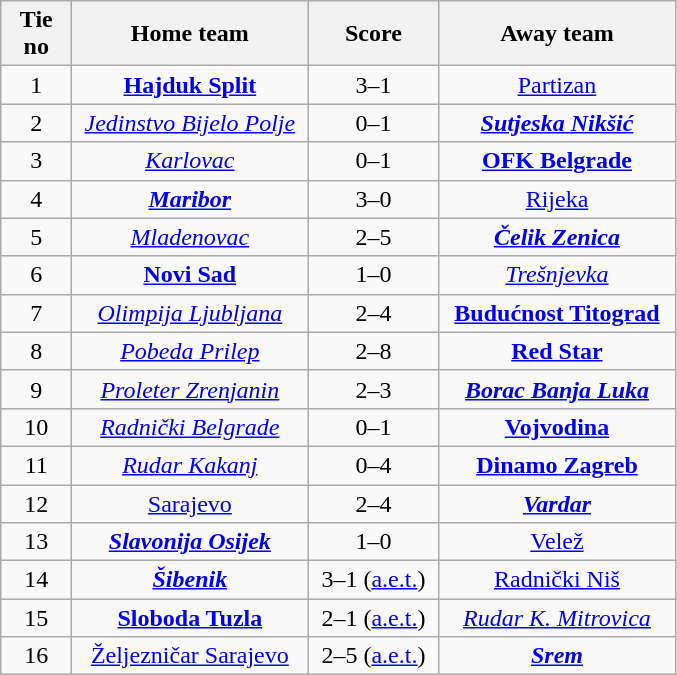<table class="wikitable" style="text-align: center">
<tr>
<th width=40>Tie no</th>
<th width=150>Home team</th>
<th width=80>Score</th>
<th width=150>Away team</th>
</tr>
<tr>
<td>1</td>
<td><strong><a href='#'>Hajduk Split</a></strong></td>
<td>3–1</td>
<td><a href='#'>Partizan</a></td>
</tr>
<tr>
<td>2</td>
<td><em><a href='#'>Jedinstvo Bijelo Polje</a></em></td>
<td>0–1</td>
<td><strong><em><a href='#'>Sutjeska Nikšić</a></em></strong></td>
</tr>
<tr>
<td>3</td>
<td><em><a href='#'>Karlovac</a></em></td>
<td>0–1</td>
<td><strong><a href='#'>OFK Belgrade</a></strong></td>
</tr>
<tr>
<td>4</td>
<td><strong><em><a href='#'>Maribor</a></em></strong></td>
<td>3–0</td>
<td><a href='#'>Rijeka</a></td>
</tr>
<tr>
<td>5</td>
<td><em><a href='#'>Mladenovac</a></em></td>
<td>2–5</td>
<td><strong><em><a href='#'>Čelik Zenica</a></em></strong></td>
</tr>
<tr>
<td>6</td>
<td><strong><a href='#'>Novi Sad</a></strong></td>
<td>1–0</td>
<td><em><a href='#'>Trešnjevka</a></em></td>
</tr>
<tr>
<td>7</td>
<td><em><a href='#'>Olimpija Ljubljana</a></em></td>
<td>2–4</td>
<td><strong><a href='#'>Budućnost Titograd</a></strong></td>
</tr>
<tr>
<td>8</td>
<td><em><a href='#'>Pobeda Prilep</a></em></td>
<td>2–8</td>
<td><strong><a href='#'>Red Star</a></strong></td>
</tr>
<tr>
<td>9</td>
<td><em><a href='#'>Proleter Zrenjanin</a></em></td>
<td>2–3</td>
<td><strong><em><a href='#'>Borac Banja Luka</a></em></strong></td>
</tr>
<tr>
<td>10</td>
<td><em><a href='#'>Radnički Belgrade</a></em></td>
<td>0–1</td>
<td><strong><a href='#'>Vojvodina</a></strong></td>
</tr>
<tr>
<td>11</td>
<td><em><a href='#'>Rudar Kakanj</a></em></td>
<td>0–4</td>
<td><strong><a href='#'>Dinamo Zagreb</a></strong></td>
</tr>
<tr>
<td>12</td>
<td><a href='#'>Sarajevo</a></td>
<td>2–4</td>
<td><strong><em><a href='#'>Vardar</a></em></strong></td>
</tr>
<tr>
<td>13</td>
<td><strong><em><a href='#'>Slavonija Osijek</a></em></strong></td>
<td>1–0</td>
<td><a href='#'>Velež</a></td>
</tr>
<tr>
<td>14</td>
<td><strong><em><a href='#'>Šibenik</a></em></strong></td>
<td>3–1 (<a href='#'>a.e.t.</a>)</td>
<td><a href='#'>Radnički Niš</a></td>
</tr>
<tr>
<td>15</td>
<td><strong><a href='#'>Sloboda Tuzla</a></strong></td>
<td>2–1 (<a href='#'>a.e.t.</a>)</td>
<td><em><a href='#'>Rudar K. Mitrovica</a></em></td>
</tr>
<tr>
<td>16</td>
<td><a href='#'>Željezničar Sarajevo</a></td>
<td>2–5 (<a href='#'>a.e.t.</a>)</td>
<td><strong><em><a href='#'>Srem</a></em></strong></td>
</tr>
</table>
